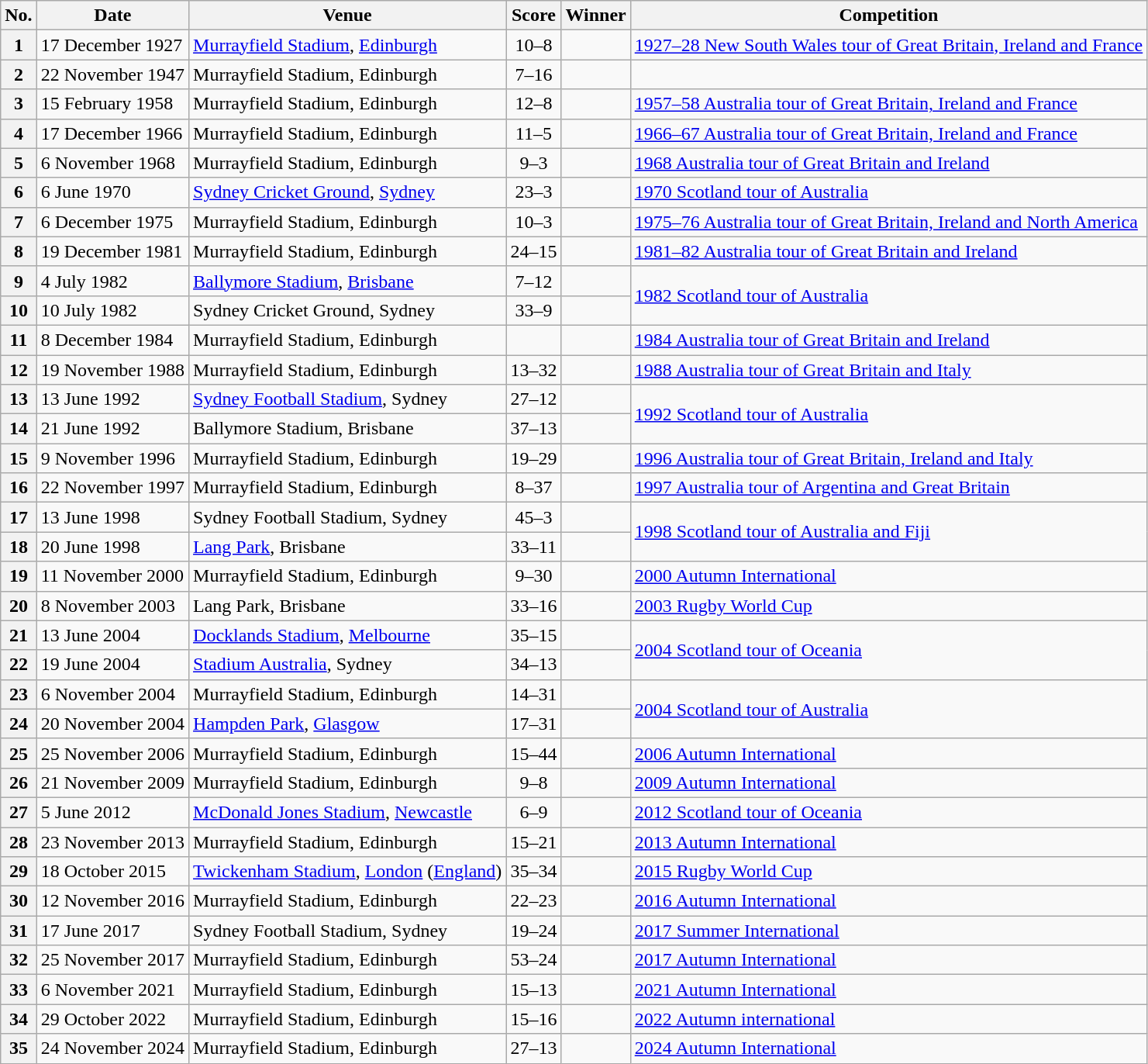<table class="wikitable">
<tr>
<th>No.</th>
<th>Date</th>
<th>Venue</th>
<th>Score</th>
<th>Winner</th>
<th>Competition</th>
</tr>
<tr>
<th>1</th>
<td>17 December 1927</td>
<td><a href='#'>Murrayfield Stadium</a>, <a href='#'>Edinburgh</a></td>
<td align="center">10–8</td>
<td></td>
<td><a href='#'>1927–28 New South Wales tour of Great Britain, Ireland and France</a></td>
</tr>
<tr>
<th>2</th>
<td>22 November 1947</td>
<td>Murrayfield Stadium, Edinburgh</td>
<td align="center">7–16</td>
<td></td>
<td></td>
</tr>
<tr>
<th>3</th>
<td>15 February 1958</td>
<td>Murrayfield Stadium, Edinburgh</td>
<td align="center">12–8</td>
<td></td>
<td><a href='#'>1957–58 Australia tour of Great Britain, Ireland and France</a></td>
</tr>
<tr>
<th>4</th>
<td>17 December 1966</td>
<td>Murrayfield Stadium, Edinburgh</td>
<td align="center">11–5</td>
<td></td>
<td><a href='#'>1966–67 Australia tour of Great Britain, Ireland and France</a></td>
</tr>
<tr>
<th>5</th>
<td>6 November 1968</td>
<td>Murrayfield Stadium, Edinburgh</td>
<td align="center">9–3</td>
<td></td>
<td><a href='#'>1968 Australia tour of Great Britain and Ireland</a></td>
</tr>
<tr>
<th>6</th>
<td>6 June 1970</td>
<td><a href='#'>Sydney Cricket Ground</a>, <a href='#'>Sydney</a></td>
<td align="center">23–3</td>
<td></td>
<td><a href='#'>1970 Scotland tour of Australia</a></td>
</tr>
<tr>
<th>7</th>
<td>6 December 1975</td>
<td>Murrayfield Stadium, Edinburgh</td>
<td align="center">10–3</td>
<td></td>
<td><a href='#'>1975–76 Australia tour of Great Britain, Ireland and North America</a></td>
</tr>
<tr>
<th>8</th>
<td>19 December 1981</td>
<td>Murrayfield Stadium, Edinburgh</td>
<td align="center">24–15</td>
<td></td>
<td><a href='#'>1981–82 Australia tour of Great Britain and Ireland</a></td>
</tr>
<tr>
<th>9</th>
<td>4 July 1982</td>
<td><a href='#'>Ballymore Stadium</a>, <a href='#'>Brisbane</a></td>
<td align="center">7–12</td>
<td></td>
<td rowspan=2><a href='#'>1982 Scotland tour of Australia</a></td>
</tr>
<tr>
<th>10</th>
<td>10 July 1982</td>
<td>Sydney Cricket Ground, Sydney</td>
<td align="center">33–9</td>
<td></td>
</tr>
<tr>
<th>11</th>
<td>8 December 1984</td>
<td>Murrayfield Stadium, Edinburgh</td>
<td align="center"></td>
<td></td>
<td><a href='#'>1984 Australia tour of Great Britain and Ireland</a></td>
</tr>
<tr>
<th>12</th>
<td>19 November 1988</td>
<td>Murrayfield Stadium, Edinburgh</td>
<td align="center">13–32</td>
<td></td>
<td><a href='#'>1988 Australia tour of Great Britain and Italy</a></td>
</tr>
<tr>
<th>13</th>
<td>13 June 1992</td>
<td><a href='#'>Sydney Football Stadium</a>, Sydney</td>
<td align="center">27–12</td>
<td></td>
<td rowspan=2><a href='#'>1992 Scotland tour of Australia</a></td>
</tr>
<tr>
<th>14</th>
<td>21 June 1992</td>
<td>Ballymore Stadium, Brisbane</td>
<td align="center">37–13</td>
<td></td>
</tr>
<tr>
<th>15</th>
<td>9 November 1996</td>
<td>Murrayfield Stadium, Edinburgh</td>
<td align="center">19–29</td>
<td></td>
<td><a href='#'>1996 Australia tour of Great Britain, Ireland and Italy</a></td>
</tr>
<tr>
<th>16</th>
<td>22 November 1997</td>
<td>Murrayfield Stadium, Edinburgh</td>
<td align="center">8–37</td>
<td></td>
<td><a href='#'>1997 Australia tour of Argentina and Great Britain</a></td>
</tr>
<tr>
<th>17</th>
<td>13 June 1998</td>
<td>Sydney Football Stadium, Sydney</td>
<td align="center">45–3</td>
<td></td>
<td rowspan=2><a href='#'>1998 Scotland tour of Australia and Fiji</a></td>
</tr>
<tr>
<th>18</th>
<td>20 June 1998</td>
<td><a href='#'>Lang Park</a>, Brisbane</td>
<td align="center">33–11</td>
<td></td>
</tr>
<tr>
<th>19</th>
<td>11 November 2000</td>
<td>Murrayfield Stadium, Edinburgh</td>
<td align="center">9–30</td>
<td></td>
<td><a href='#'>2000 Autumn International</a></td>
</tr>
<tr>
<th>20</th>
<td>8 November 2003</td>
<td>Lang Park, Brisbane</td>
<td align="center">33–16</td>
<td></td>
<td><a href='#'>2003 Rugby World Cup</a></td>
</tr>
<tr>
<th>21</th>
<td>13 June 2004</td>
<td><a href='#'>Docklands Stadium</a>, <a href='#'>Melbourne</a></td>
<td align="center">35–15</td>
<td></td>
<td rowspan=2><a href='#'>2004 Scotland tour of Oceania</a></td>
</tr>
<tr>
<th>22</th>
<td>19 June 2004</td>
<td><a href='#'>Stadium Australia</a>, Sydney</td>
<td align="center">34–13</td>
<td></td>
</tr>
<tr>
<th>23</th>
<td>6 November 2004</td>
<td>Murrayfield Stadium, Edinburgh</td>
<td align="center">14–31</td>
<td></td>
<td rowspan=2><a href='#'>2004 Scotland tour of Australia</a></td>
</tr>
<tr>
<th>24</th>
<td>20 November 2004</td>
<td><a href='#'>Hampden Park</a>, <a href='#'>Glasgow</a></td>
<td align="center">17–31</td>
<td></td>
</tr>
<tr>
<th>25</th>
<td>25 November 2006</td>
<td>Murrayfield Stadium, Edinburgh</td>
<td align="center">15–44</td>
<td></td>
<td><a href='#'>2006 Autumn International</a></td>
</tr>
<tr>
<th>26</th>
<td>21 November 2009</td>
<td>Murrayfield Stadium, Edinburgh</td>
<td align="center">9–8</td>
<td></td>
<td><a href='#'>2009 Autumn International</a></td>
</tr>
<tr>
<th>27</th>
<td>5 June 2012</td>
<td><a href='#'>McDonald Jones Stadium</a>, <a href='#'>Newcastle</a></td>
<td align="center">6–9</td>
<td></td>
<td><a href='#'>2012 Scotland tour of Oceania</a></td>
</tr>
<tr>
<th>28</th>
<td>23 November 2013</td>
<td>Murrayfield Stadium, Edinburgh</td>
<td align="center">15–21</td>
<td></td>
<td><a href='#'>2013 Autumn International</a></td>
</tr>
<tr>
<th>29</th>
<td>18 October 2015</td>
<td><a href='#'>Twickenham Stadium</a>, <a href='#'>London</a> (<a href='#'>England</a>)</td>
<td align="center">35–34</td>
<td></td>
<td><a href='#'>2015 Rugby World Cup</a></td>
</tr>
<tr>
<th>30</th>
<td>12 November 2016</td>
<td>Murrayfield Stadium, Edinburgh</td>
<td align="center">22–23</td>
<td></td>
<td><a href='#'>2016 Autumn International</a></td>
</tr>
<tr>
<th>31</th>
<td>17 June 2017</td>
<td>Sydney Football Stadium, Sydney</td>
<td align="center">19–24</td>
<td></td>
<td><a href='#'>2017 Summer International</a></td>
</tr>
<tr>
<th>32</th>
<td>25 November 2017</td>
<td>Murrayfield Stadium, Edinburgh</td>
<td align="center">53–24</td>
<td></td>
<td><a href='#'>2017 Autumn International</a></td>
</tr>
<tr>
<th>33</th>
<td>6 November 2021</td>
<td>Murrayfield Stadium, Edinburgh</td>
<td align="center">15–13</td>
<td></td>
<td><a href='#'>2021 Autumn International</a></td>
</tr>
<tr>
<th>34</th>
<td>29 October 2022</td>
<td>Murrayfield Stadium, Edinburgh</td>
<td align="center">15–16</td>
<td></td>
<td><a href='#'>2022 Autumn international</a></td>
</tr>
<tr>
<th>35</th>
<td>24 November 2024</td>
<td>Murrayfield Stadium, Edinburgh</td>
<td align="center">27–13</td>
<td></td>
<td><a href='#'>2024 Autumn International</a></td>
</tr>
</table>
